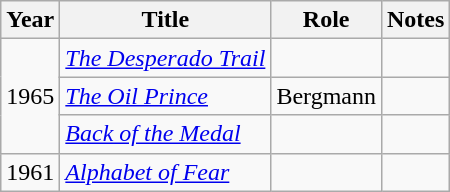<table class="wikitable sortable">
<tr>
<th>Year</th>
<th>Title</th>
<th>Role</th>
<th class="unsortable">Notes</th>
</tr>
<tr>
<td rowspan=3>1965</td>
<td><em><a href='#'>The Desperado Trail</a></em></td>
<td></td>
<td></td>
</tr>
<tr>
<td><em><a href='#'>The Oil Prince</a></em></td>
<td>Bergmann</td>
<td></td>
</tr>
<tr>
<td><em><a href='#'>Back of the Medal</a></em></td>
<td></td>
<td></td>
</tr>
<tr>
<td>1961</td>
<td><em><a href='#'>Alphabet of Fear</a></em></td>
<td></td>
<td></td>
</tr>
</table>
